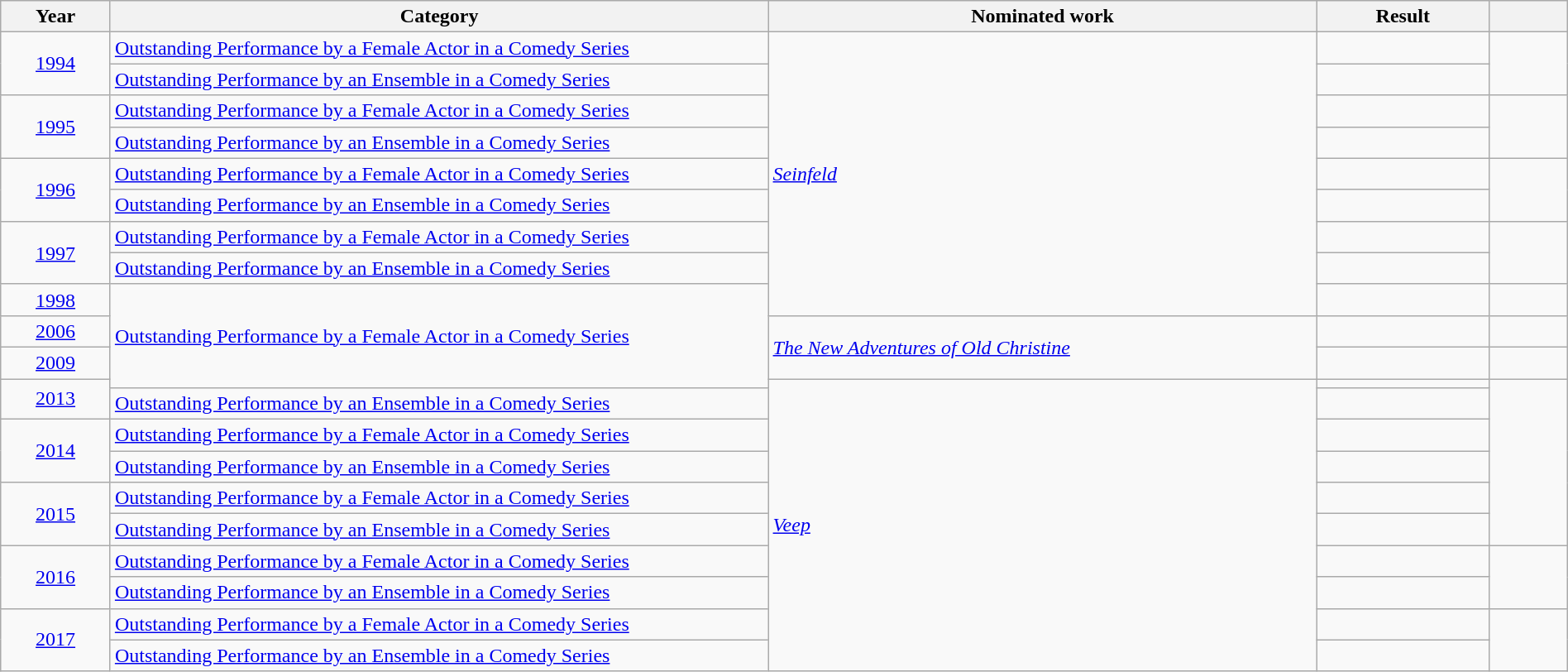<table width="100%" class="wikitable">
<tr>
<th width="7%">Year</th>
<th width="42%">Category</th>
<th width="35%">Nominated work</th>
<th width="11%">Result</th>
<th width="5%"></th>
</tr>
<tr>
<td rowspan="2" align="center"><a href='#'>1994</a></td>
<td><a href='#'>Outstanding Performance by a Female Actor in a Comedy Series</a></td>
<td rowspan="9"><em><a href='#'>Seinfeld</a></em></td>
<td></td>
<td rowspan="2" align="center"></td>
</tr>
<tr>
<td><a href='#'>Outstanding Performance by an Ensemble in a Comedy Series</a></td>
<td></td>
</tr>
<tr>
<td rowspan="2" align="center"><a href='#'>1995</a></td>
<td><a href='#'>Outstanding Performance by a Female Actor in a Comedy Series</a></td>
<td></td>
<td rowspan="2" align="center"></td>
</tr>
<tr>
<td><a href='#'>Outstanding Performance by an Ensemble in a Comedy Series</a></td>
<td></td>
</tr>
<tr>
<td rowspan="2" align="center"><a href='#'>1996</a></td>
<td><a href='#'>Outstanding Performance by a Female Actor in a Comedy Series</a></td>
<td></td>
<td rowspan="2" align="center"></td>
</tr>
<tr>
<td><a href='#'>Outstanding Performance by an Ensemble in a Comedy Series</a></td>
<td></td>
</tr>
<tr>
<td rowspan="2" align="center"><a href='#'>1997</a></td>
<td><a href='#'>Outstanding Performance by a Female Actor in a Comedy Series</a></td>
<td></td>
<td rowspan="2" align="center"></td>
</tr>
<tr>
<td><a href='#'>Outstanding Performance by an Ensemble in a Comedy Series</a></td>
<td></td>
</tr>
<tr>
<td align="center"><a href='#'>1998</a></td>
<td rowspan="4"><a href='#'>Outstanding Performance by a Female Actor in a Comedy Series</a></td>
<td></td>
<td align="center"></td>
</tr>
<tr>
<td align="center"><a href='#'>2006</a></td>
<td rowspan="2"><em><a href='#'>The New Adventures of Old Christine</a></em></td>
<td></td>
<td align="center"></td>
</tr>
<tr>
<td align="center"><a href='#'>2009</a></td>
<td></td>
<td align="center"></td>
</tr>
<tr>
<td rowspan="2" align="center"><a href='#'>2013</a></td>
<td rowspan="10"><em><a href='#'>Veep</a></em></td>
<td></td>
<td rowspan="6" align="center"></td>
</tr>
<tr>
<td><a href='#'>Outstanding Performance by an Ensemble in a Comedy Series</a></td>
<td></td>
</tr>
<tr>
<td rowspan="2" align="center"><a href='#'>2014</a></td>
<td><a href='#'>Outstanding Performance by a Female Actor in a Comedy Series</a></td>
<td></td>
</tr>
<tr>
<td><a href='#'>Outstanding Performance by an Ensemble in a Comedy Series</a></td>
<td></td>
</tr>
<tr>
<td rowspan="2" align="center"><a href='#'>2015</a></td>
<td><a href='#'>Outstanding Performance by a Female Actor in a Comedy Series</a></td>
<td></td>
</tr>
<tr>
<td><a href='#'>Outstanding Performance by an Ensemble in a Comedy Series</a></td>
<td></td>
</tr>
<tr>
<td rowspan="2" align="center"><a href='#'>2016</a></td>
<td><a href='#'>Outstanding Performance by a Female Actor in a Comedy Series</a></td>
<td></td>
<td rowspan="2" align="center"></td>
</tr>
<tr>
<td><a href='#'>Outstanding Performance by an Ensemble in a Comedy Series</a></td>
<td></td>
</tr>
<tr>
<td rowspan="2" align="center"><a href='#'>2017</a></td>
<td><a href='#'>Outstanding Performance by a Female Actor in a Comedy Series</a></td>
<td></td>
<td rowspan="2" align="center"></td>
</tr>
<tr>
<td><a href='#'>Outstanding Performance by an Ensemble in a Comedy Series</a></td>
<td></td>
</tr>
</table>
